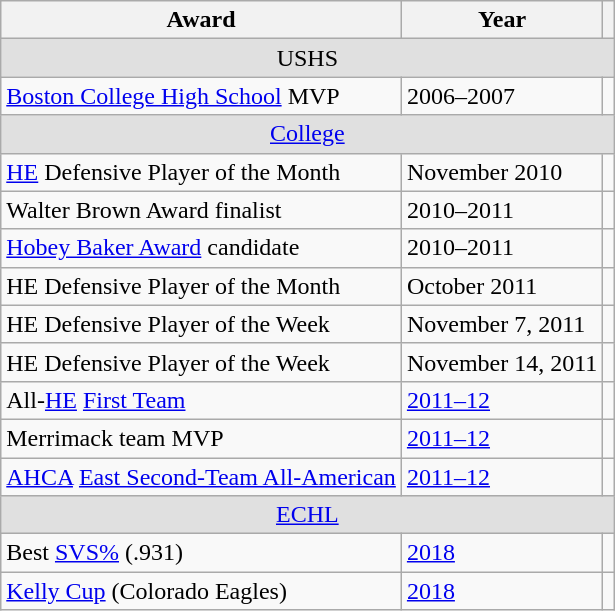<table class="wikitable">
<tr>
<th>Award</th>
<th>Year</th>
<th></th>
</tr>
<tr ALIGN="center" bgcolor="#e0e0e0">
<td colspan="3">USHS</td>
</tr>
<tr>
<td><a href='#'>Boston College High School</a> MVP</td>
<td>2006–2007</td>
<td></td>
</tr>
<tr ALIGN="center" bgcolor="#e0e0e0">
<td colspan="3"><a href='#'>College</a></td>
</tr>
<tr>
<td><a href='#'>HE</a> Defensive Player of the Month</td>
<td>November 2010</td>
<td align=center></td>
</tr>
<tr>
<td>Walter Brown Award finalist</td>
<td>2010–2011</td>
<td align=center></td>
</tr>
<tr>
<td><a href='#'>Hobey Baker Award</a> candidate</td>
<td>2010–2011</td>
<td align=center></td>
</tr>
<tr>
<td>HE Defensive Player of the Month</td>
<td>October 2011</td>
<td align=center></td>
</tr>
<tr>
<td>HE Defensive Player of the Week</td>
<td>November 7, 2011</td>
<td align=center></td>
</tr>
<tr>
<td>HE Defensive Player of the Week</td>
<td>November 14, 2011</td>
<td align=center></td>
</tr>
<tr>
<td>All-<a href='#'>HE</a> <a href='#'>First Team</a></td>
<td><a href='#'>2011–12</a></td>
<td></td>
</tr>
<tr>
<td>Merrimack team MVP</td>
<td><a href='#'>2011–12</a></td>
<td></td>
</tr>
<tr>
<td><a href='#'>AHCA</a> <a href='#'>East Second-Team All-American</a></td>
<td><a href='#'>2011–12</a></td>
<td></td>
</tr>
<tr ALIGN="center" bgcolor="#e0e0e0">
<td colspan="3"><a href='#'>ECHL</a></td>
</tr>
<tr>
<td>Best <a href='#'>SVS%</a> (.931)</td>
<td><a href='#'>2018</a></td>
<td></td>
</tr>
<tr>
<td><a href='#'>Kelly Cup</a> (Colorado Eagles)</td>
<td><a href='#'>2018</a></td>
<td></td>
</tr>
</table>
